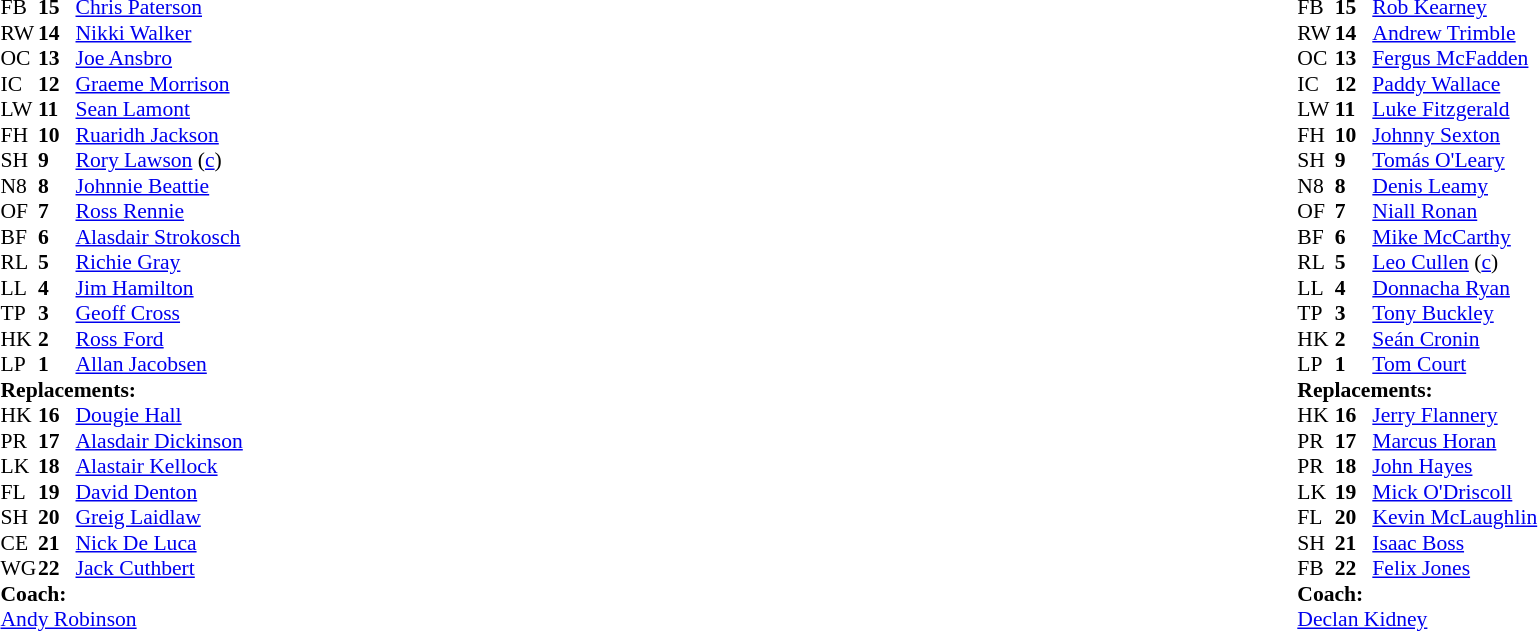<table style="width:100%;">
<tr>
<td style="vertical-align:top; width:50%;"><br><table style="font-size: 90%" cellspacing="0" cellpadding="0">
<tr>
<th width="25"></th>
<th width="25"></th>
</tr>
<tr>
<td>FB</td>
<td><strong>15</strong></td>
<td><a href='#'>Chris Paterson</a></td>
<td></td>
<td></td>
</tr>
<tr>
<td>RW</td>
<td><strong>14</strong></td>
<td><a href='#'>Nikki Walker</a></td>
</tr>
<tr>
<td>OC</td>
<td><strong>13</strong></td>
<td><a href='#'>Joe Ansbro</a></td>
</tr>
<tr>
<td>IC</td>
<td><strong>12</strong></td>
<td><a href='#'>Graeme Morrison</a></td>
</tr>
<tr>
<td>LW</td>
<td><strong>11</strong></td>
<td><a href='#'>Sean Lamont</a></td>
</tr>
<tr>
<td>FH</td>
<td><strong>10</strong></td>
<td><a href='#'>Ruaridh Jackson</a></td>
</tr>
<tr>
<td>SH</td>
<td><strong>9</strong></td>
<td><a href='#'>Rory Lawson</a> (<a href='#'>c</a>)</td>
<td></td>
<td></td>
</tr>
<tr>
<td>N8</td>
<td><strong>8</strong></td>
<td><a href='#'>Johnnie Beattie</a></td>
<td></td>
<td></td>
</tr>
<tr>
<td>OF</td>
<td><strong>7</strong></td>
<td><a href='#'>Ross Rennie</a></td>
</tr>
<tr>
<td>BF</td>
<td><strong>6</strong></td>
<td><a href='#'>Alasdair Strokosch</a></td>
</tr>
<tr>
<td>RL</td>
<td><strong>5</strong></td>
<td><a href='#'>Richie Gray</a></td>
</tr>
<tr>
<td>LL</td>
<td><strong>4</strong></td>
<td><a href='#'>Jim Hamilton</a></td>
<td></td>
<td></td>
</tr>
<tr>
<td>TP</td>
<td><strong>3</strong></td>
<td><a href='#'>Geoff Cross</a></td>
</tr>
<tr>
<td>HK</td>
<td><strong>2</strong></td>
<td><a href='#'>Ross Ford</a></td>
<td></td>
<td></td>
</tr>
<tr>
<td>LP</td>
<td><strong>1</strong></td>
<td><a href='#'>Allan Jacobsen</a></td>
<td></td>
<td></td>
</tr>
<tr>
<td colspan=3><strong>Replacements:</strong></td>
</tr>
<tr>
<td>HK</td>
<td><strong>16</strong></td>
<td><a href='#'>Dougie Hall</a></td>
<td></td>
<td></td>
</tr>
<tr>
<td>PR</td>
<td><strong>17</strong></td>
<td><a href='#'>Alasdair Dickinson</a></td>
<td></td>
<td></td>
</tr>
<tr>
<td>LK</td>
<td><strong>18</strong></td>
<td><a href='#'>Alastair Kellock</a></td>
<td></td>
<td></td>
</tr>
<tr>
<td>FL</td>
<td><strong>19</strong></td>
<td><a href='#'>David Denton</a></td>
<td></td>
<td></td>
</tr>
<tr>
<td>SH</td>
<td><strong>20</strong></td>
<td><a href='#'>Greig Laidlaw</a></td>
<td></td>
<td></td>
</tr>
<tr>
<td>CE</td>
<td><strong>21</strong></td>
<td><a href='#'>Nick De Luca</a></td>
<td></td>
<td></td>
</tr>
<tr>
<td>WG</td>
<td><strong>22</strong></td>
<td><a href='#'>Jack Cuthbert</a></td>
</tr>
<tr>
<td colspan=3><strong>Coach:</strong></td>
</tr>
<tr>
<td colspan="4"> <a href='#'>Andy Robinson</a></td>
</tr>
</table>
</td>
<td style="vertical-align:top; width:50%;"><br><table cellspacing="0" cellpadding="0" style="font-size:90%; margin:auto;">
<tr>
<th width="25"></th>
<th width="25"></th>
</tr>
<tr>
<td>FB</td>
<td><strong>15</strong></td>
<td><a href='#'>Rob Kearney</a></td>
</tr>
<tr>
<td>RW</td>
<td><strong>14</strong></td>
<td><a href='#'>Andrew Trimble</a></td>
</tr>
<tr>
<td>OC</td>
<td><strong>13</strong></td>
<td><a href='#'>Fergus McFadden</a></td>
</tr>
<tr>
<td>IC</td>
<td><strong>12</strong></td>
<td><a href='#'>Paddy Wallace</a></td>
</tr>
<tr>
<td>LW</td>
<td><strong>11</strong></td>
<td><a href='#'>Luke Fitzgerald</a></td>
<td></td>
<td></td>
</tr>
<tr>
<td>FH</td>
<td><strong>10</strong></td>
<td><a href='#'>Johnny Sexton</a></td>
</tr>
<tr>
<td>SH</td>
<td><strong>9</strong></td>
<td><a href='#'>Tomás O'Leary</a></td>
<td></td>
<td></td>
</tr>
<tr>
<td>N8</td>
<td><strong>8</strong></td>
<td><a href='#'>Denis Leamy</a></td>
</tr>
<tr>
<td>OF</td>
<td><strong>7</strong></td>
<td><a href='#'>Niall Ronan</a></td>
</tr>
<tr>
<td>BF</td>
<td><strong>6</strong></td>
<td><a href='#'>Mike McCarthy</a></td>
</tr>
<tr>
<td>RL</td>
<td><strong>5</strong></td>
<td><a href='#'>Leo Cullen</a> (<a href='#'>c</a>)</td>
<td></td>
<td></td>
</tr>
<tr>
<td>LL</td>
<td><strong>4</strong></td>
<td><a href='#'>Donnacha Ryan</a></td>
<td></td>
<td></td>
</tr>
<tr>
<td>TP</td>
<td><strong>3</strong></td>
<td><a href='#'>Tony Buckley</a></td>
<td></td>
<td></td>
</tr>
<tr>
<td>HK</td>
<td><strong>2</strong></td>
<td><a href='#'>Seán Cronin</a></td>
<td></td>
<td></td>
</tr>
<tr>
<td>LP</td>
<td><strong>1</strong></td>
<td><a href='#'>Tom Court</a></td>
<td></td>
<td></td>
</tr>
<tr>
<td colspan=3><strong>Replacements:</strong></td>
</tr>
<tr>
<td>HK</td>
<td><strong>16</strong></td>
<td><a href='#'>Jerry Flannery</a></td>
<td></td>
<td></td>
</tr>
<tr>
<td>PR</td>
<td><strong>17</strong></td>
<td><a href='#'>Marcus Horan</a></td>
<td></td>
<td></td>
</tr>
<tr>
<td>PR</td>
<td><strong>18</strong></td>
<td><a href='#'>John Hayes</a></td>
<td></td>
<td></td>
</tr>
<tr>
<td>LK</td>
<td><strong>19</strong></td>
<td><a href='#'>Mick O'Driscoll</a></td>
<td></td>
<td></td>
</tr>
<tr>
<td>FL</td>
<td><strong>20</strong></td>
<td><a href='#'>Kevin McLaughlin</a></td>
<td></td>
<td></td>
</tr>
<tr>
<td>SH</td>
<td><strong>21</strong></td>
<td><a href='#'>Isaac Boss</a></td>
<td></td>
<td></td>
</tr>
<tr>
<td>FB</td>
<td><strong>22</strong></td>
<td><a href='#'>Felix Jones</a></td>
<td></td>
<td></td>
</tr>
<tr>
<td colspan=3><strong>Coach:</strong></td>
</tr>
<tr>
<td colspan="4"> <a href='#'>Declan Kidney</a></td>
</tr>
</table>
</td>
</tr>
</table>
